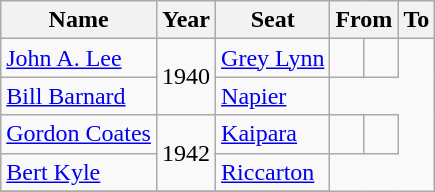<table class="wikitable">
<tr align=center>
<th>Name</th>
<th>Year</th>
<th>Seat</th>
<th colspan=2>From</th>
<th colspan=2>To</th>
</tr>
<tr>
<td><a href='#'>John A. Lee</a></td>
<td rowspan=2>1940</td>
<td><a href='#'>Grey Lynn</a></td>
<td></td>
<td></td>
</tr>
<tr>
<td><a href='#'>Bill Barnard</a></td>
<td><a href='#'>Napier</a></td>
</tr>
<tr>
<td><a href='#'>Gordon Coates</a></td>
<td rowspan=2>1942</td>
<td><a href='#'>Kaipara</a></td>
<td></td>
<td></td>
</tr>
<tr>
<td><a href='#'>Bert Kyle</a></td>
<td><a href='#'>Riccarton</a></td>
</tr>
<tr>
</tr>
</table>
